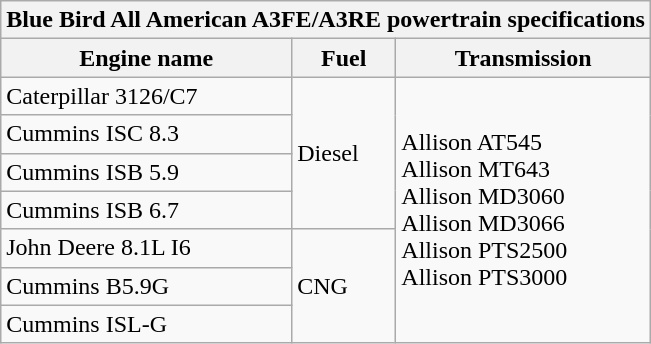<table class="wikitable">
<tr>
<th colspan="3">Blue Bird All American A3FE/A3RE powertrain specifications</th>
</tr>
<tr>
<th>Engine name</th>
<th>Fuel</th>
<th>Transmission</th>
</tr>
<tr>
<td>Caterpillar 3126/C7</td>
<td rowspan="4">Diesel</td>
<td rowspan="7">Allison AT545<br>Allison MT643<br>Allison MD3060<br>Allison MD3066<br>Allison PTS2500<br>Allison PTS3000</td>
</tr>
<tr>
<td>Cummins ISC 8.3</td>
</tr>
<tr>
<td>Cummins ISB 5.9</td>
</tr>
<tr>
<td>Cummins ISB 6.7</td>
</tr>
<tr>
<td>John Deere 8.1L I6</td>
<td rowspan="3">CNG</td>
</tr>
<tr>
<td>Cummins B5.9G</td>
</tr>
<tr>
<td>Cummins ISL-G</td>
</tr>
</table>
